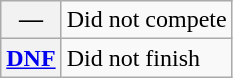<table class="wikitable">
<tr>
<th scope="row">—</th>
<td>Did not compete</td>
</tr>
<tr>
<th scope="row"><a href='#'>DNF</a></th>
<td>Did not finish</td>
</tr>
</table>
